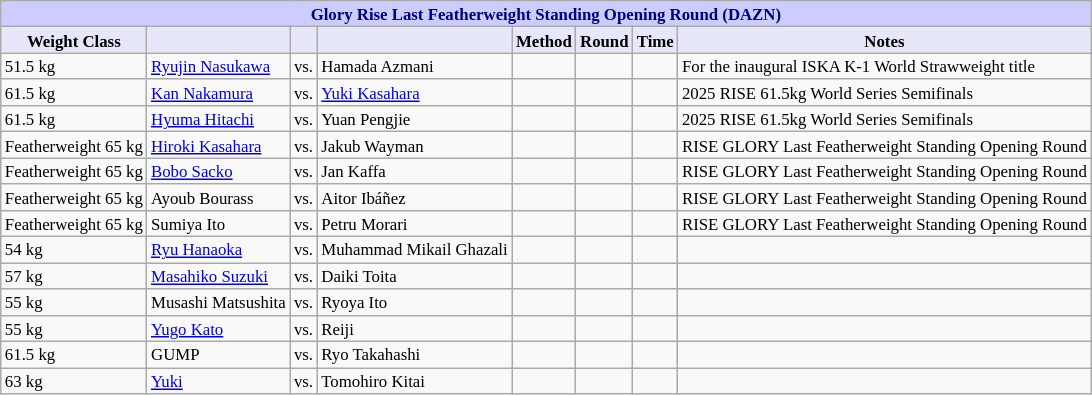<table class="wikitable" style="font-size: 70%;">
<tr>
<th colspan="8" style="background-color: #ccf; color: #000080; text-align: center;"><strong>Glory Rise Last Featherweight Standing Opening Round (DAZN)</strong></th>
</tr>
<tr>
<th colspan="1" style="background-color: #E6E8FA; color: #000000; text-align: center;">Weight Class</th>
<th colspan="1" style="background-color: #E6E8FA; color: #000000; text-align: center;"></th>
<th colspan="1" style="background-color: #E6E8FA; color: #000000; text-align: center;"></th>
<th colspan="1" style="background-color: #E6E8FA; color: #000000; text-align: center;"></th>
<th colspan="1" style="background-color: #E6E8FA; color: #000000; text-align: center;">Method</th>
<th colspan="1" style="background-color: #E6E8FA; color: #000000; text-align: center;">Round</th>
<th colspan="1" style="background-color: #E6E8FA; color: #000000; text-align: center;">Time</th>
<th colspan="1" style="background-color: #E6E8FA; color: #000000; text-align: center;">Notes</th>
</tr>
<tr>
<td>51.5 kg</td>
<td> <a href='#'>Ryujin Nasukawa</a></td>
<td align="center">vs.</td>
<td> Hamada Azmani</td>
<td></td>
<td align="center"></td>
<td align="center"></td>
<td>For the inaugural ISKA K-1 World Strawweight title</td>
</tr>
<tr>
<td>61.5 kg</td>
<td> <a href='#'>Kan Nakamura</a></td>
<td align="center">vs.</td>
<td> <a href='#'>Yuki Kasahara</a></td>
<td></td>
<td align="center"></td>
<td align="center"></td>
<td>2025 RISE 61.5kg World Series Semifinals</td>
</tr>
<tr>
<td>61.5 kg</td>
<td> <a href='#'>Hyuma Hitachi</a></td>
<td align="center">vs.</td>
<td> Yuan Pengjie</td>
<td></td>
<td align="center"></td>
<td align="center"></td>
<td>2025 RISE 61.5kg World Series Semifinals</td>
</tr>
<tr>
<td>Featherweight 65 kg</td>
<td> <a href='#'>Hiroki Kasahara</a></td>
<td align="center">vs.</td>
<td> Jakub Wayman</td>
<td></td>
<td align="center"></td>
<td align="center"></td>
<td>RISE GLORY Last Featherweight Standing Opening Round</td>
</tr>
<tr>
<td>Featherweight 65 kg</td>
<td> <a href='#'>Bobo Sacko</a></td>
<td align=center>vs.</td>
<td> Jan Kaffa</td>
<td></td>
<td align=center></td>
<td align=center></td>
<td>RISE GLORY Last Featherweight Standing Opening Round</td>
</tr>
<tr>
<td>Featherweight 65 kg</td>
<td> Ayoub Bourass</td>
<td align=center>vs.</td>
<td> Aitor Ibáñez</td>
<td></td>
<td align=center></td>
<td align=center></td>
<td>RISE GLORY Last Featherweight Standing Opening Round</td>
</tr>
<tr>
<td>Featherweight 65 kg</td>
<td> Sumiya Ito</td>
<td align="center">vs.</td>
<td> Petru Morari</td>
<td></td>
<td align="center"></td>
<td align="center"></td>
<td>RISE GLORY Last Featherweight Standing Opening Round</td>
</tr>
<tr>
<td>54 kg</td>
<td> <a href='#'>Ryu Hanaoka</a></td>
<td align="center">vs.</td>
<td> Muhammad Mikail Ghazali</td>
<td></td>
<td align="center"></td>
<td align="center"></td>
<td></td>
</tr>
<tr>
<td>57 kg</td>
<td> <a href='#'>Masahiko Suzuki</a></td>
<td align="center">vs.</td>
<td> Daiki Toita</td>
<td></td>
<td align="center"></td>
<td align="center"></td>
<td></td>
</tr>
<tr>
<td>55 kg</td>
<td> Musashi Matsushita</td>
<td align="center">vs.</td>
<td> Ryoya Ito</td>
<td></td>
<td align="center"></td>
<td align="center"></td>
<td></td>
</tr>
<tr>
<td>55 kg</td>
<td> <a href='#'>Yugo Kato</a></td>
<td align="center">vs.</td>
<td> Reiji</td>
<td></td>
<td align="center"></td>
<td align="center"></td>
<td></td>
</tr>
<tr>
<td>61.5 kg</td>
<td> GUMP</td>
<td align="center">vs.</td>
<td> Ryo Takahashi</td>
<td></td>
<td align="center"></td>
<td align="center"></td>
<td></td>
</tr>
<tr>
<td>63 kg</td>
<td> <a href='#'>Yuki</a></td>
<td align="center">vs.</td>
<td> Tomohiro Kitai</td>
<td></td>
<td align="center"></td>
<td align="center"></td>
<td></td>
</tr>
</table>
